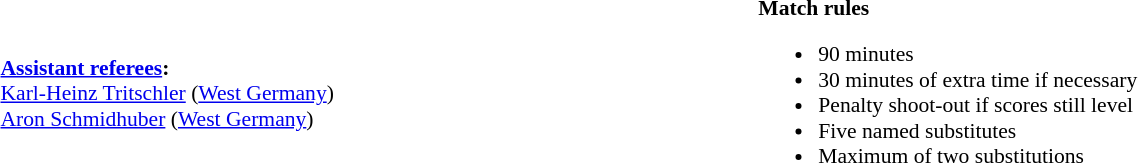<table style="width:100%; font-size:90%;">
<tr>
<td><br><strong><a href='#'>Assistant referees</a>:</strong>
<br><a href='#'>Karl-Heinz Tritschler</a> (<a href='#'>West Germany</a>)
<br><a href='#'>Aron Schmidhuber</a> (<a href='#'>West Germany</a>)</td>
<td style="width:60%; vertical-align:top;"><br><strong>Match rules</strong><ul><li>90 minutes</li><li>30 minutes of extra time if necessary</li><li>Penalty shoot-out if scores still level</li><li>Five named substitutes</li><li>Maximum of two substitutions</li></ul></td>
</tr>
</table>
